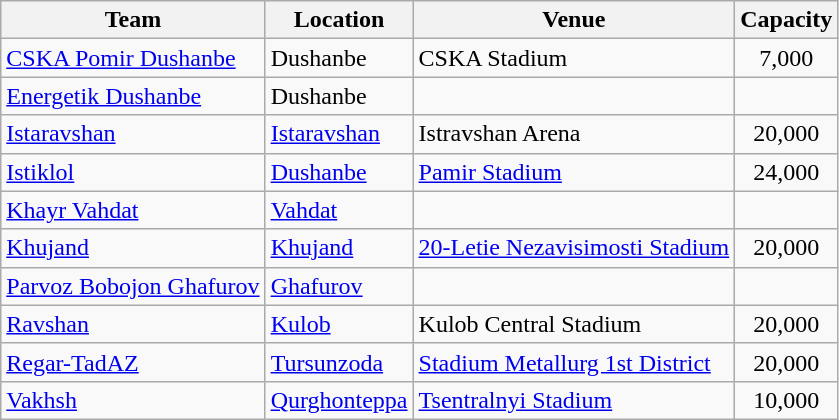<table class="wikitable sortable" border="1">
<tr>
<th>Team</th>
<th>Location</th>
<th>Venue</th>
<th>Capacity</th>
</tr>
<tr>
<td><a href='#'>CSKA Pomir Dushanbe</a></td>
<td>Dushanbe</td>
<td>CSKA Stadium</td>
<td style="text-align:center;">7,000</td>
</tr>
<tr>
<td><a href='#'>Energetik Dushanbe</a></td>
<td>Dushanbe</td>
<td></td>
<td style="text-align:center;"></td>
</tr>
<tr>
<td><a href='#'>Istaravshan</a></td>
<td><a href='#'>Istaravshan</a></td>
<td>Istravshan Arena</td>
<td style="text-align:center;">20,000</td>
</tr>
<tr>
<td><a href='#'>Istiklol</a></td>
<td><a href='#'>Dushanbe</a></td>
<td><a href='#'>Pamir Stadium</a></td>
<td style="text-align:center;">24,000</td>
</tr>
<tr>
<td><a href='#'>Khayr Vahdat</a></td>
<td><a href='#'>Vahdat</a></td>
<td></td>
<td style="text-align:center;"></td>
</tr>
<tr>
<td><a href='#'>Khujand</a></td>
<td><a href='#'>Khujand</a></td>
<td><a href='#'>20-Letie Nezavisimosti Stadium</a></td>
<td style="text-align:center;">20,000</td>
</tr>
<tr>
<td><a href='#'>Parvoz Bobojon Ghafurov</a></td>
<td><a href='#'>Ghafurov</a></td>
<td></td>
<td style="text-align:center;"></td>
</tr>
<tr>
<td><a href='#'>Ravshan</a></td>
<td><a href='#'>Kulob</a></td>
<td>Kulob Central Stadium</td>
<td style="text-align:center;">20,000</td>
</tr>
<tr>
<td><a href='#'>Regar-TadAZ</a></td>
<td><a href='#'>Tursunzoda</a></td>
<td><a href='#'>Stadium Metallurg 1st District</a></td>
<td style="text-align:center;">20,000</td>
</tr>
<tr>
<td><a href='#'>Vakhsh</a></td>
<td><a href='#'>Qurghonteppa</a></td>
<td><a href='#'>Tsentralnyi Stadium</a></td>
<td style="text-align:center;">10,000</td>
</tr>
</table>
